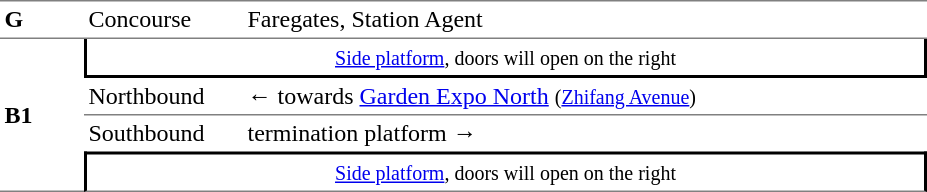<table table border=0 cellspacing=0 cellpadding=3>
<tr>
<td style="border-top:solid 1px gray;border-bottom:solid 1px gray;" width=50><strong>G</strong></td>
<td style="border-top:solid 1px gray;border-bottom:solid 1px gray;" width=100>Concourse</td>
<td style="border-top:solid 1px gray;border-bottom:solid 1px gray;" width=450>Faregates, Station Agent</td>
</tr>
<tr>
<td style="border-bottom:solid 1px gray;" rowspan=4><strong>B1</strong></td>
<td style="border-right:solid 2px black;border-left:solid 2px black;border-top:solid 0px gray;border-bottom:solid 2px black;text-align:center;" colspan=2><small><a href='#'>Side platform</a>, doors will open on the right</small></td>
</tr>
<tr>
<td>Northbound</td>
<td>←  towards <a href='#'>Garden Expo North</a> <small>(<a href='#'>Zhifang Avenue</a>)</small></td>
</tr>
<tr>
<td style="border-top:solid 1px gray;">Southbound</td>
<td style="border-top:solid 1px gray;"> termination platform →</td>
</tr>
<tr>
<td style="border-right:solid 2px black;border-left:solid 2px black;border-top:solid 2px black;border-bottom:solid 1px gray;text-align:center;" colspan=2><small><a href='#'>Side platform</a>, doors will open on the right</small></td>
</tr>
</table>
